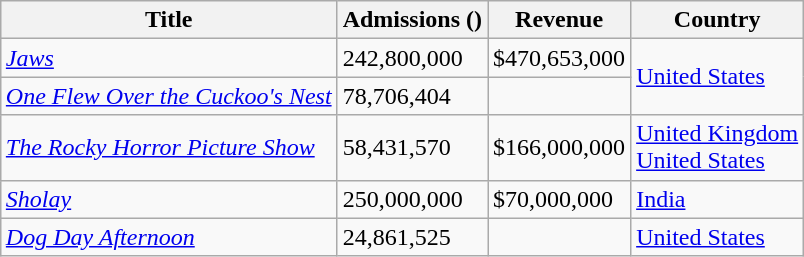<table class="wikitable sortable" style="margin:auto; margin:auto;">
<tr>
<th>Title</th>
<th>Admissions ()</th>
<th>Revenue</th>
<th>Country</th>
</tr>
<tr>
<td><em><a href='#'>Jaws</a></em></td>
<td>242,800,000</td>
<td>$470,653,000</td>
<td rowspan="2"><a href='#'>United States</a></td>
</tr>
<tr>
<td><em><a href='#'>One Flew Over the Cuckoo's Nest</a></em></td>
<td>78,706,404</td>
<td></td>
</tr>
<tr>
<td><em><a href='#'>The Rocky Horror Picture Show</a></em></td>
<td>58,431,570</td>
<td>$166,000,000</td>
<td><a href='#'>United Kingdom</a> <br> <a href='#'>United States</a></td>
</tr>
<tr>
<td><em><a href='#'>Sholay</a></em></td>
<td>250,000,000</td>
<td>$70,000,000</td>
<td><a href='#'>India</a></td>
</tr>
<tr>
<td><em><a href='#'>Dog Day Afternoon</a></em></td>
<td>24,861,525</td>
<td></td>
<td><a href='#'>United States</a></td>
</tr>
</table>
